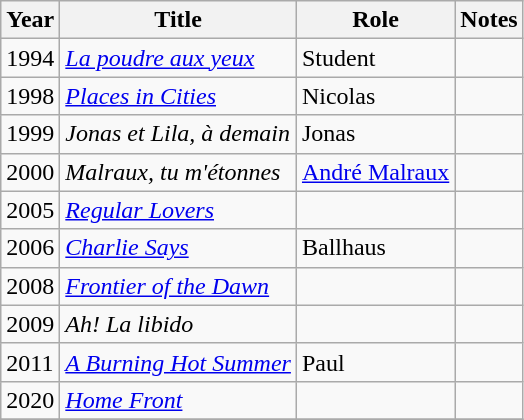<table class="wikitable sortable">
<tr>
<th>Year</th>
<th>Title</th>
<th>Role</th>
<th class="unsortable">Notes</th>
</tr>
<tr>
<td>1994</td>
<td><em><a href='#'>La poudre aux yeux</a></em></td>
<td>Student</td>
<td></td>
</tr>
<tr>
<td>1998</td>
<td><em><a href='#'>Places in Cities</a></em></td>
<td>Nicolas</td>
<td></td>
</tr>
<tr>
<td>1999</td>
<td><em>Jonas et Lila, à demain</em></td>
<td>Jonas</td>
<td></td>
</tr>
<tr>
<td>2000</td>
<td><em>Malraux, tu m'étonnes</em></td>
<td><a href='#'>André Malraux</a></td>
<td></td>
</tr>
<tr>
<td>2005</td>
<td><em><a href='#'>Regular Lovers</a></em></td>
<td></td>
<td></td>
</tr>
<tr>
<td>2006</td>
<td><em><a href='#'>Charlie Says</a></em></td>
<td>Ballhaus</td>
<td></td>
</tr>
<tr>
<td>2008</td>
<td><em><a href='#'>Frontier of the Dawn</a></em></td>
<td></td>
<td></td>
</tr>
<tr>
<td>2009</td>
<td><em>Ah! La libido </em></td>
<td></td>
<td></td>
</tr>
<tr>
<td>2011</td>
<td><em><a href='#'>A Burning Hot Summer</a> </em></td>
<td>Paul</td>
<td></td>
</tr>
<tr>
<td>2020</td>
<td><em><a href='#'>Home Front</a></em></td>
<td></td>
<td></td>
</tr>
<tr>
</tr>
</table>
